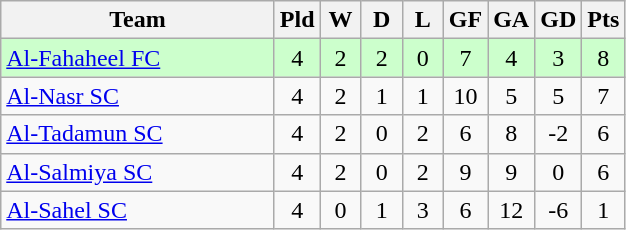<table class="wikitable" style="text-align: center;">
<tr>
<th width="175">Team</th>
<th width="20">Pld</th>
<th width="20">W</th>
<th width="20">D</th>
<th width="20">L</th>
<th width="20">GF</th>
<th width="20">GA</th>
<th width="20">GD</th>
<th width="20">Pts</th>
</tr>
<tr bgcolor=#ccffcc>
<td align=left> <a href='#'>Al-Fahaheel FC</a></td>
<td>4</td>
<td>2</td>
<td>2</td>
<td>0</td>
<td>7</td>
<td>4</td>
<td>3</td>
<td>8</td>
</tr>
<tr>
<td align=left> <a href='#'>Al-Nasr SC</a></td>
<td>4</td>
<td>2</td>
<td>1</td>
<td>1</td>
<td>10</td>
<td>5</td>
<td>5</td>
<td>7</td>
</tr>
<tr>
<td align=left> <a href='#'>Al-Tadamun SC</a></td>
<td>4</td>
<td>2</td>
<td>0</td>
<td>2</td>
<td>6</td>
<td>8</td>
<td>-2</td>
<td>6</td>
</tr>
<tr>
<td align=left> <a href='#'>Al-Salmiya SC</a></td>
<td>4</td>
<td>2</td>
<td>0</td>
<td>2</td>
<td>9</td>
<td>9</td>
<td>0</td>
<td>6</td>
</tr>
<tr>
<td align=left> <a href='#'>Al-Sahel SC</a></td>
<td>4</td>
<td>0</td>
<td>1</td>
<td>3</td>
<td>6</td>
<td>12</td>
<td>-6</td>
<td>1</td>
</tr>
</table>
